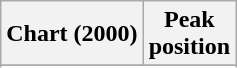<table class="wikitable sortable plainrowheaders" style="text-align:center">
<tr>
<th scope="col">Chart (2000)</th>
<th scope="col">Peak<br>position</th>
</tr>
<tr>
</tr>
<tr>
</tr>
<tr>
</tr>
</table>
